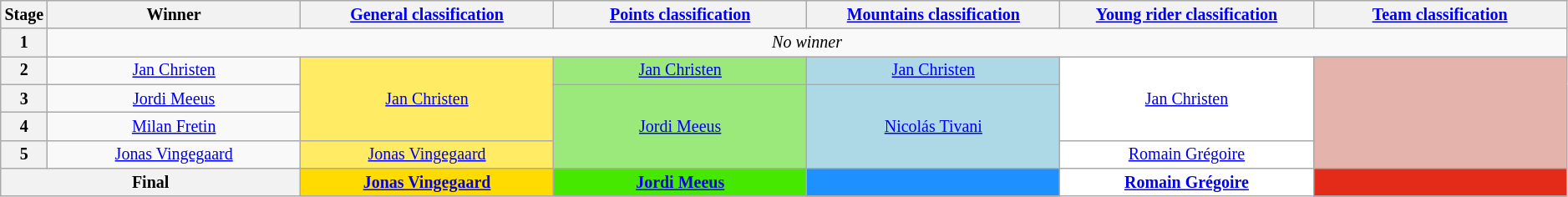<table class="wikitable" style="text-align: center; font-size:smaller;">
<tr style="background:#efefef;">
<th width="1%">Stage</th>
<th style="width:16.5%;">Winner</th>
<th style="width:16.5%;"><a href='#'>General classification</a><br></th>
<th style="width:16.5%;"><a href='#'>Points classification</a><br></th>
<th style="width:16.5%;"><a href='#'>Mountains classification</a><br></th>
<th style="width:16.5%;"><a href='#'>Young rider classification</a><br></th>
<th style="width:16.5%;"><a href='#'>Team classification</a></th>
</tr>
<tr>
<th>1</th>
<td colspan="6"><em>No winner</em></td>
</tr>
<tr>
<th>2</th>
<td><a href='#'>Jan Christen</a></td>
<td style="background:#FFEB64;" rowspan="3"><a href='#'>Jan Christen</a></td>
<td style="background:#9CE97B;"><a href='#'>Jan Christen</a></td>
<td style="background:lightblue;"><a href='#'>Jan Christen</a></td>
<td style="background:white;" rowspan="3"><a href='#'>Jan Christen</a></td>
<td style="background:#E4B3AB;" rowspan="4"></td>
</tr>
<tr>
<th>3</th>
<td><a href='#'>Jordi Meeus</a></td>
<td style="background:#9CE97B;" rowspan="3"><a href='#'>Jordi Meeus</a></td>
<td style="background:lightblue;" rowspan="3"><a href='#'>Nicolás Tivani</a></td>
</tr>
<tr>
<th>4</th>
<td><a href='#'>Milan Fretin</a></td>
</tr>
<tr>
<th>5</th>
<td><a href='#'>Jonas Vingegaard</a></td>
<td style="background:#FFEB64;"><a href='#'>Jonas Vingegaard</a></td>
<td style="background:white;"><a href='#'>Romain Grégoire</a></td>
</tr>
<tr>
<th colspan="2">Final</th>
<th style="background:#FFDB00;"><a href='#'>Jonas Vingegaard</a></th>
<th style="background:#46E800;"><a href='#'>Jordi Meeus</a></th>
<th style="background:dodgerblue;"></th>
<th style="background:white;"><a href='#'>Romain Grégoire</a></th>
<th style="background:#E42A19;"></th>
</tr>
</table>
